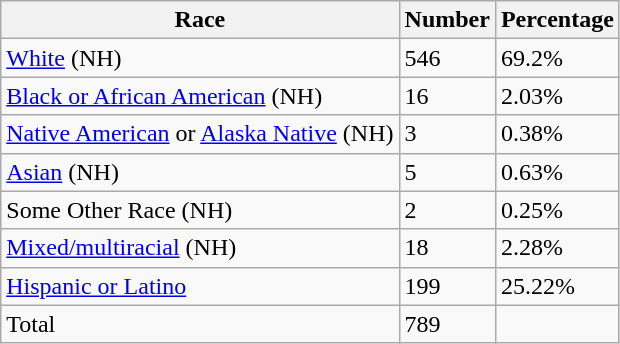<table class="wikitable">
<tr>
<th>Race</th>
<th>Number</th>
<th>Percentage</th>
</tr>
<tr>
<td><a href='#'>White</a> (NH)</td>
<td>546</td>
<td>69.2%</td>
</tr>
<tr>
<td><a href='#'>Black or African American</a> (NH)</td>
<td>16</td>
<td>2.03%</td>
</tr>
<tr>
<td><a href='#'>Native American</a> or <a href='#'>Alaska Native</a> (NH)</td>
<td>3</td>
<td>0.38%</td>
</tr>
<tr>
<td><a href='#'>Asian</a> (NH)</td>
<td>5</td>
<td>0.63%</td>
</tr>
<tr>
<td>Some Other Race (NH)</td>
<td>2</td>
<td>0.25%</td>
</tr>
<tr>
<td><a href='#'>Mixed/multiracial</a> (NH)</td>
<td>18</td>
<td>2.28%</td>
</tr>
<tr>
<td><a href='#'>Hispanic or Latino</a></td>
<td>199</td>
<td>25.22%</td>
</tr>
<tr>
<td>Total</td>
<td>789</td>
<td></td>
</tr>
</table>
